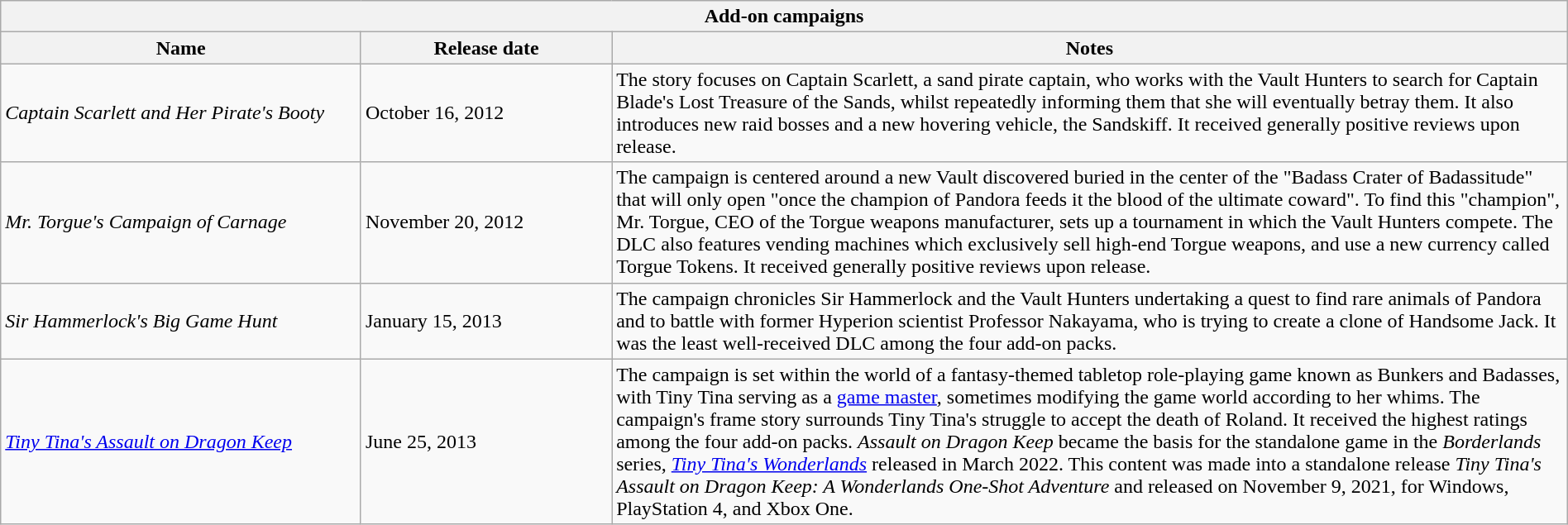<table class="wikitable" style="width:100%;">
<tr>
<th colspan=4>Add-on campaigns</th>
</tr>
<tr>
<th style="width:23%;">Name</th>
<th style="width:16%;">Release date</th>
<th style="width:70%;">Notes</th>
</tr>
<tr>
<td><em>Captain Scarlett and Her Pirate's Booty</em></td>
<td>October 16, 2012</td>
<td>The story focuses on Captain Scarlett, a sand pirate captain, who works with the Vault Hunters to search for Captain Blade's Lost Treasure of the Sands, whilst repeatedly informing them that she will eventually betray them. It also introduces new raid bosses and a new hovering vehicle, the Sandskiff. It received generally positive reviews upon release.</td>
</tr>
<tr>
<td><em>Mr. Torgue's Campaign of Carnage</em></td>
<td>November 20, 2012</td>
<td>The campaign is centered around a new Vault discovered buried in the center of the "Badass Crater of Badassitude" that will only open "once the champion of Pandora feeds it the blood of the ultimate coward". To find this "champion", Mr. Torgue, CEO of the Torgue weapons manufacturer, sets up a tournament in which the Vault Hunters compete. The DLC also features vending machines which exclusively sell high-end Torgue weapons, and use a new currency called Torgue Tokens. It received generally positive reviews upon release.</td>
</tr>
<tr>
<td><em>Sir Hammerlock's Big Game Hunt</em></td>
<td>January 15, 2013</td>
<td>The campaign chronicles Sir Hammerlock and the Vault Hunters undertaking a quest to find rare animals of Pandora and to battle with former Hyperion scientist Professor Nakayama, who is trying to create a clone of Handsome Jack. It was the least well-received DLC among the four add-on packs.</td>
</tr>
<tr>
<td><em><a href='#'>Tiny Tina's Assault on Dragon Keep</a></em></td>
<td>June 25, 2013</td>
<td>The campaign is set within the world of a fantasy-themed tabletop role-playing game known as Bunkers and Badasses, with Tiny Tina serving as a <a href='#'>game master</a>, sometimes modifying the game world according to her whims. The campaign's frame story surrounds Tiny Tina's struggle to accept the death of Roland. It received the highest ratings among the four add-on packs. <em>Assault on Dragon Keep</em> became the basis for the standalone game in the <em>Borderlands</em> series, <em><a href='#'>Tiny Tina's Wonderlands</a></em> released in March 2022. This content was made into a standalone release <em>Tiny Tina's Assault on Dragon Keep: A Wonderlands One-Shot Adventure</em> and released on November 9, 2021, for Windows, PlayStation 4, and Xbox One.</td>
</tr>
</table>
